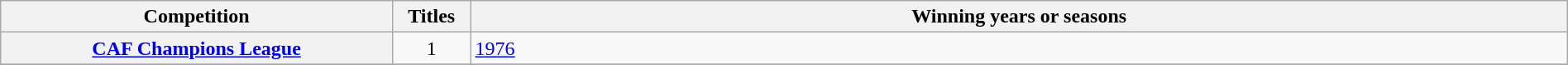<table class="wikitable sortable plainrowheaders" style="width:100%;">
<tr>
<th scope="col" style="width:25%;">Competition</th>
<th scope="col" style="width:5%;">Titles</th>
<th scope="col">Winning years or seasons</th>
</tr>
<tr>
<th scope="row"><a href='#'>CAF Champions League</a></th>
<td style="text-align:center;">1</td>
<td><a href='#'>1976</a></td>
</tr>
<tr>
</tr>
</table>
